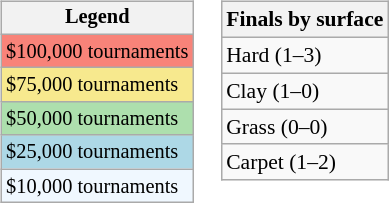<table>
<tr valign=top>
<td><br><table class=wikitable style="font-size:85%">
<tr>
<th>Legend</th>
</tr>
<tr style="background:#f88379;">
<td>$100,000 tournaments</td>
</tr>
<tr style="background:#f7e98e;">
<td>$75,000 tournaments</td>
</tr>
<tr style="background:#addfad;">
<td>$50,000 tournaments</td>
</tr>
<tr style="background:lightblue;">
<td>$25,000 tournaments</td>
</tr>
<tr style="background:#f0f8ff;">
<td>$10,000 tournaments</td>
</tr>
</table>
</td>
<td><br><table class=wikitable style="font-size:90%">
<tr>
<th>Finals by surface</th>
</tr>
<tr>
<td>Hard (1–3)</td>
</tr>
<tr>
<td>Clay (1–0)</td>
</tr>
<tr>
<td>Grass (0–0)</td>
</tr>
<tr>
<td>Carpet (1–2)</td>
</tr>
</table>
</td>
</tr>
</table>
